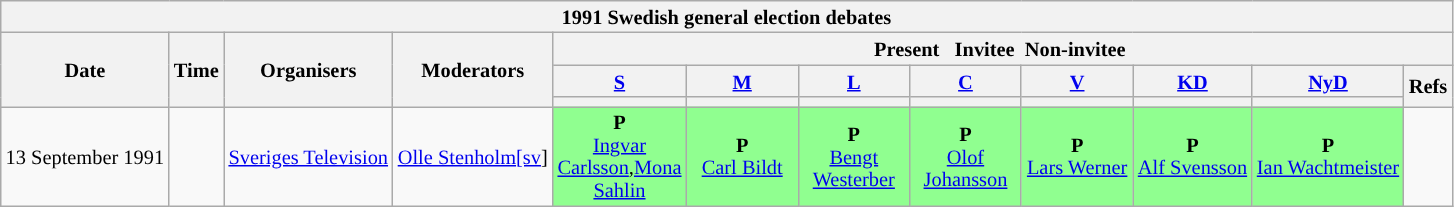<table class="wikitable" style="font-size:85%; line-height:15px; text-align:center;">
<tr>
<th colspan="12">1991 Swedish general election debates</th>
</tr>
<tr>
<th rowspan="3">Date</th>
<th rowspan="3">Time</th>
<th rowspan="3">Organisers</th>
<th rowspan="3">Moderators</th>
<th colspan="8"> Present    Invitee  Non-invitee </th>
</tr>
<tr>
<th scope="col" style="width:5em;"><a href='#'>S</a></th>
<th scope="col" style="width:5em;"><a href='#'>M</a></th>
<th scope="col" style="width:5em;"><a href='#'>L</a></th>
<th scope="col" style="width:5em;"><a href='#'>C</a></th>
<th scope="col" style="width:5em;"><a href='#'>V</a></th>
<th><a href='#'>KD</a></th>
<th><a href='#'>NyD</a></th>
<th rowspan="2">Refs</th>
</tr>
<tr>
<th style="background:"></th>
<th style="background:"></th>
<th style="background:"></th>
<th style="background:"></th>
<th style="background:"></th>
<th style="background:"></th>
<th style="background:"></th>
</tr>
<tr>
<td>13 September 1991</td>
<td></td>
<td><a href='#'>Sveriges Television</a></td>
<td><a href='#'>Olle Stenholm</a><a href='#'>[sv</a>]</td>
<td style="background:#90FF90"><strong>P</strong><br><a href='#'>Ingvar Carlsson</a>,<a href='#'>Mona Sahlin</a></td>
<td style="background:#90FF90"><strong>P</strong><br><a href='#'>Carl Bildt</a></td>
<td style="background:#90FF90"><strong>P</strong><br><a href='#'>Bengt Westerber</a></td>
<td style="background:#90FF90"><strong>P</strong><br><a href='#'>Olof Johansson</a></td>
<td style="background:#90FF90"><strong>P</strong><br><a href='#'>Lars Werner</a></td>
<td style="background:#90FF90"><strong>P</strong><br><a href='#'>Alf Svensson</a></td>
<td style="background:#90FF90"><strong>P</strong><br><a href='#'>Ian Wachtmeister</a></td>
<td></td>
</tr>
</table>
